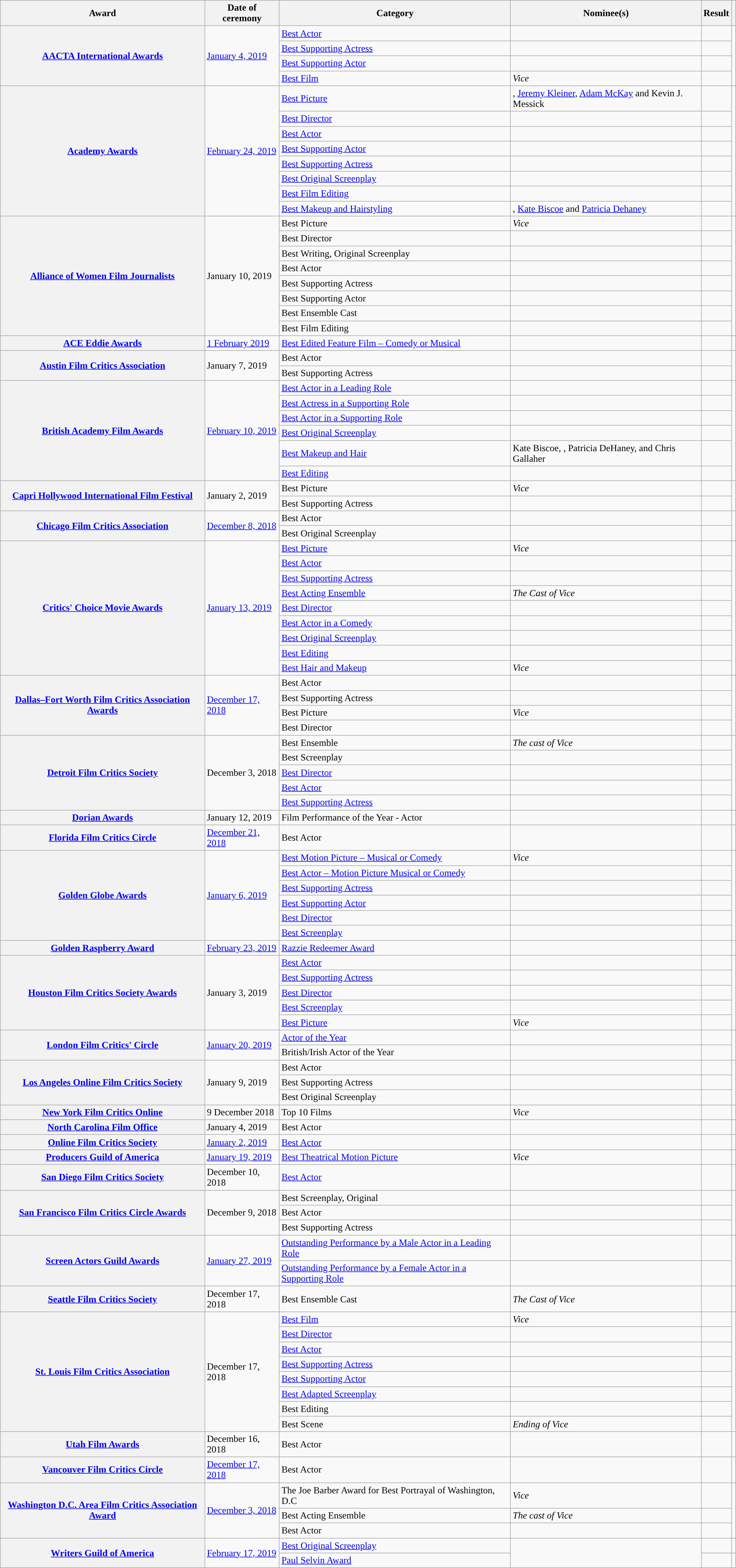<table class="wikitable plainrowheaders sortable">
<tr>
<th scope="col">Award</th>
<th scope="col">Date of ceremony</th>
<th scope="col">Category</th>
<th scope="col">Nominee(s)</th>
<th scope="col">Result</th>
<th scope="col" class="unsortable"></th>
</tr>
<tr>
<th scope="row" rowspan="4"><a href='#'>AACTA International Awards</a></th>
<td rowspan="4"><a href='#'>January 4, 2019</a></td>
<td><a href='#'>Best Actor</a></td>
<td></td>
<td></td>
<td rowspan="4" style="text-align:center;"></td>
</tr>
<tr>
<td><a href='#'>Best Supporting Actress</a></td>
<td></td>
<td></td>
</tr>
<tr>
<td><a href='#'>Best Supporting Actor</a></td>
<td></td>
<td></td>
</tr>
<tr>
<td><a href='#'>Best Film</a></td>
<td><em>Vice</em></td>
<td></td>
</tr>
<tr>
<th scope="row" rowspan="8"><a href='#'>Academy Awards</a></th>
<td rowspan="8”"><a href='#'>February 24, 2019</a></td>
<td><a href='#'>Best Picture</a></td>
<td>‍‍‌, <a href='#'>Jeremy Kleiner</a>, <a href='#'>Adam McKay</a> and Kevin J. Messick</td>
<td></td>
<td rowspan="8" style="text-align:center;"></td>
</tr>
<tr>
<td><a href='#'>Best Director</a></td>
<td></td>
<td></td>
</tr>
<tr>
<td><a href='#'>Best Actor</a></td>
<td></td>
<td></td>
</tr>
<tr>
<td><a href='#'>Best Supporting Actor</a></td>
<td></td>
<td></td>
</tr>
<tr>
<td><a href='#'>Best Supporting Actress</a></td>
<td></td>
<td></td>
</tr>
<tr>
<td><a href='#'>Best Original Screenplay</a></td>
<td></td>
<td></td>
</tr>
<tr>
<td><a href='#'>Best Film Editing</a></td>
<td>‍‍‌</td>
<td></td>
</tr>
<tr>
<td><a href='#'>Best Makeup and Hairstyling</a></td>
<td>‍‍‌, <a href='#'>Kate Biscoe</a> and <a href='#'>Patricia Dehaney</a></td>
<td></td>
</tr>
<tr>
<th scope="row"  rowspan="8"><a href='#'>Alliance of Women Film Journalists</a></th>
<td rowspan="8">January 10, 2019</td>
<td>Best Picture</td>
<td><em>Vice</em></td>
<td></td>
<td rowspan="8" style="text-align:center;"></td>
</tr>
<tr>
<td>Best Director</td>
<td></td>
<td></td>
</tr>
<tr>
<td>Best Writing, Original Screenplay</td>
<td></td>
<td></td>
</tr>
<tr>
<td>Best Actor</td>
<td></td>
<td></td>
</tr>
<tr>
<td>Best Supporting Actress</td>
<td></td>
<td></td>
</tr>
<tr>
<td>Best Supporting Actor</td>
<td>‍‍‌</td>
<td></td>
</tr>
<tr>
<td>Best Ensemble Cast</td>
<td></td>
<td></td>
</tr>
<tr>
<td>Best Film Editing</td>
<td>‍‍‌</td>
<td></td>
</tr>
<tr>
<th scope="row"><a href='#'>ACE Eddie Awards</a></th>
<td><a href='#'>1 February 2019</a></td>
<td><a href='#'>Best Edited Feature Film – Comedy or Musical</a></td>
<td>‍‍‌</td>
<td></td>
<td style="text-align:center;"></td>
</tr>
<tr>
<th scope="row" rowspan="2"><a href='#'>Austin Film Critics Association</a></th>
<td rowspan="2">January 7, 2019</td>
<td>Best Actor</td>
<td></td>
<td></td>
<td style="text-align:center;" rowspan="2"></td>
</tr>
<tr>
<td>Best Supporting Actress</td>
<td></td>
<td></td>
</tr>
<tr>
<th scope="row" rowspan="6"><a href='#'>British Academy Film Awards</a></th>
<td rowspan="6"><a href='#'>February 10, 2019</a></td>
<td><a href='#'>Best Actor in a Leading Role</a></td>
<td></td>
<td></td>
<td rowspan="6" style="text-align:center;"></td>
</tr>
<tr>
<td><a href='#'>Best Actress in a Supporting Role</a></td>
<td></td>
<td></td>
</tr>
<tr>
<td><a href='#'>Best Actor in a Supporting Role</a></td>
<td></td>
<td></td>
</tr>
<tr>
<td><a href='#'>Best Original Screenplay</a></td>
<td></td>
<td></td>
</tr>
<tr>
<td><a href='#'>Best Makeup and Hair</a></td>
<td>Kate Biscoe, , Patricia DeHaney, and Chris Gallaher</td>
<td></td>
</tr>
<tr>
<td><a href='#'>Best Editing</a></td>
<td>‍‍‌</td>
<td></td>
</tr>
<tr>
<th scope="row" rowspan="2"><a href='#'>Capri Hollywood International Film Festival</a></th>
<td rowspan="2">January 2, 2019</td>
<td>Best Picture</td>
<td><em>Vice</em></td>
<td></td>
<td style="text-align:center;" rowspan="2"></td>
</tr>
<tr>
<td>Best Supporting Actress</td>
<td></td>
<td></td>
</tr>
<tr>
<th scope="row" rowspan="2"><a href='#'>Chicago Film Critics Association</a></th>
<td rowspan="2"><a href='#'>December 8, 2018</a></td>
<td>Best Actor</td>
<td></td>
<td></td>
<td rowspan="2" style="text-align:center;"></td>
</tr>
<tr>
<td>Best Original Screenplay</td>
<td></td>
<td></td>
</tr>
<tr>
<th scope="row" rowspan="9"><a href='#'>Critics' Choice Movie Awards</a></th>
<td rowspan="9"><a href='#'>January 13, 2019</a></td>
<td><a href='#'>Best Picture</a></td>
<td><em>Vice</em></td>
<td></td>
<td style="text-align:center;" rowspan="9"></td>
</tr>
<tr>
<td><a href='#'>Best Actor</a></td>
<td></td>
<td></td>
</tr>
<tr>
<td><a href='#'>Best Supporting Actress</a></td>
<td></td>
<td></td>
</tr>
<tr>
<td><a href='#'>Best Acting Ensemble</a></td>
<td><em>The Cast of Vice</em></td>
<td></td>
</tr>
<tr>
<td><a href='#'>Best Director</a></td>
<td></td>
<td></td>
</tr>
<tr>
<td><a href='#'>Best Actor in a Comedy</a></td>
<td></td>
<td></td>
</tr>
<tr>
<td><a href='#'>Best Original Screenplay</a></td>
<td></td>
<td></td>
</tr>
<tr>
<td><a href='#'>Best Editing</a></td>
<td>‍‍‌</td>
<td></td>
</tr>
<tr>
<td><a href='#'>Best Hair and Makeup</a></td>
<td><em>Vice</em></td>
<td></td>
</tr>
<tr>
<th scope="row" rowspan="4"><a href='#'>Dallas–Fort Worth Film Critics Association Awards</a></th>
<td rowspan="4"><a href='#'>December 17, 2018</a></td>
<td>Best Actor</td>
<td></td>
<td></td>
<td rowspan="4" style="text-align:center;"></td>
</tr>
<tr>
<td>Best Supporting Actress</td>
<td></td>
<td></td>
</tr>
<tr>
<td>Best Picture</td>
<td><em>Vice</em></td>
<td></td>
</tr>
<tr>
<td>Best Director</td>
<td></td>
<td></td>
</tr>
<tr>
<th scope="row" rowspan="5"><a href='#'>Detroit Film Critics Society</a></th>
<td rowspan="5">December 3, 2018</td>
<td>Best Ensemble</td>
<td><em>The cast of Vice</em></td>
<td></td>
<td rowspan="5" style="text-align:center;"></td>
</tr>
<tr>
<td>Best Screenplay</td>
<td></td>
<td> </td>
</tr>
<tr>
<td><a href='#'>Best Director</a></td>
<td></td>
<td></td>
</tr>
<tr>
<td><a href='#'>Best Actor</a></td>
<td></td>
<td></td>
</tr>
<tr>
<td><a href='#'>Best Supporting Actress</a></td>
<td></td>
<td></td>
</tr>
<tr>
<th scope="row"><a href='#'>Dorian Awards</a></th>
<td>January 12, 2019</td>
<td>Film Performance of the Year - Actor</td>
<td></td>
<td></td>
<td style="text-align:center;"></td>
</tr>
<tr>
<th scope="row"><a href='#'>Florida Film Critics Circle</a></th>
<td><a href='#'>December 21, 2018</a></td>
<td>Best Actor</td>
<td></td>
<td></td>
<td style="text-align:center;"></td>
</tr>
<tr>
<th scope="row" rowspan="6"><a href='#'>Golden Globe Awards</a></th>
<td rowspan="6"><a href='#'>January 6, 2019</a></td>
<td><a href='#'>Best Motion Picture – Musical or Comedy</a></td>
<td><em>Vice</em></td>
<td></td>
<td rowspan="6" style="text-align:center;"></td>
</tr>
<tr>
<td><a href='#'>Best Actor – Motion Picture Musical or Comedy</a></td>
<td></td>
<td></td>
</tr>
<tr>
<td><a href='#'>Best Supporting Actress</a></td>
<td></td>
<td></td>
</tr>
<tr>
<td><a href='#'>Best Supporting Actor</a></td>
<td></td>
<td></td>
</tr>
<tr>
<td><a href='#'>Best Director</a></td>
<td></td>
<td></td>
</tr>
<tr>
<td><a href='#'>Best Screenplay</a></td>
<td></td>
<td></td>
</tr>
<tr>
<th scope="row"><a href='#'>Golden Raspberry Award</a></th>
<td><a href='#'>February 23, 2019</a></td>
<td><a href='#'>Razzie Redeemer Award</a></td>
<td>‍‍‌</td>
<td></td>
<td style="text-align:center;"></td>
</tr>
<tr>
<th scope="row" rowspan="5"><a href='#'>Houston Film Critics Society Awards</a></th>
<td rowspan="5">January 3, 2019</td>
<td><a href='#'>Best Actor</a></td>
<td></td>
<td></td>
<td rowspan="5" style="text-align:center;"></td>
</tr>
<tr>
<td><a href='#'>Best Supporting Actress</a></td>
<td></td>
<td></td>
</tr>
<tr>
<td><a href='#'>Best Director</a></td>
<td></td>
<td></td>
</tr>
<tr>
<td><a href='#'>Best Screenplay</a></td>
<td></td>
<td></td>
</tr>
<tr>
<td><a href='#'>Best Picture</a></td>
<td><em>Vice</em></td>
<td></td>
</tr>
<tr>
<th scope="row" rowspan="2"><a href='#'>London Film Critics' Circle</a></th>
<td rowspan="2"><a href='#'>January 20, 2019</a></td>
<td><a href='#'>Actor of the Year</a></td>
<td></td>
<td></td>
<td rowspan="2" style="text-align:center;"></td>
</tr>
<tr>
<td>British/Irish Actor of the Year</td>
<td></td>
<td></td>
</tr>
<tr>
<th scope="row" rowspan="3"><a href='#'>Los Angeles Online Film Critics Society</a></th>
<td rowspan=3>January 9, 2019</td>
<td>Best Actor</td>
<td></td>
<td></td>
<td rowspan="3" style="text-align:center;"></td>
</tr>
<tr>
<td>Best Supporting Actress</td>
<td></td>
<td></td>
</tr>
<tr>
<td>Best Original Screenplay</td>
<td></td>
<td></td>
</tr>
<tr>
<th scope="row"><a href='#'>New York Film Critics Online</a></th>
<td>9 December 2018</td>
<td>Top 10 Films</td>
<td><em>Vice</em></td>
<td></td>
<td style="text-align:center;"></td>
</tr>
<tr>
<th scope="row" rowspan="1"><a href='#'>North Carolina Film Office</a></th>
<td rowspan="1">January 4, 2019</td>
<td>Best Actor</td>
<td></td>
<td></td>
<td rowspan="1" style="text-align:center;"></td>
</tr>
<tr>
<th scope="row" rowspan="1"><a href='#'>Online Film Critics Society</a></th>
<td><a href='#'>January 2, 2019</a></td>
<td><a href='#'>Best Actor</a></td>
<td></td>
<td></td>
<td rowspan="1" style="text-align:center;"></td>
</tr>
<tr>
<th scope="row"><a href='#'>Producers Guild of America</a></th>
<td><a href='#'>January 19, 2019</a></td>
<td><a href='#'>Best Theatrical Motion Picture</a></td>
<td><em>Vice</em></td>
<td></td>
<td style="text-align:center;"></td>
</tr>
<tr>
<th scope="row" rowspan="1"><a href='#'>San Diego Film Critics Society</a></th>
<td>December 10, 2018</td>
<td><a href='#'>Best Actor</a></td>
<td></td>
<td></td>
<td rowspan="1" style="text-align:center;"></td>
</tr>
<tr>
<th scope="row" rowspan="3"><a href='#'>San Francisco Film Critics Circle Awards</a></th>
<td rowspan="3">December 9, 2018</td>
<td>Best Screenplay, Original</td>
<td></td>
<td></td>
<td rowspan="3" style="text-align:center;"></td>
</tr>
<tr>
<td>Best Actor</td>
<td></td>
<td></td>
</tr>
<tr>
<td>Best Supporting Actress</td>
<td></td>
<td></td>
</tr>
<tr>
<th scope="row" rowspan="2"><a href='#'>Screen Actors Guild Awards</a></th>
<td rowspan="2"><a href='#'>January 27, 2019</a></td>
<td><a href='#'>Outstanding Performance by a Male Actor in a Leading Role</a></td>
<td></td>
<td></td>
<td rowspan="2" style="text-align:center;"></td>
</tr>
<tr>
<td><a href='#'>Outstanding Performance by a Female Actor in a Supporting Role</a></td>
<td></td>
<td></td>
</tr>
<tr>
<th scope="row" rowspan="1"><a href='#'>Seattle Film Critics Society</a></th>
<td>December 17, 2018</td>
<td>Best Ensemble Cast</td>
<td><em>The Cast of Vice</em></td>
<td></td>
<td rowspan="1" style="text-align:center;"></td>
</tr>
<tr>
<th scope="row" rowspan="8"><a href='#'>St. Louis Film Critics Association</a></th>
<td rowspan="8">December 17, 2018</td>
<td><a href='#'>Best Film</a></td>
<td><em>Vice</em></td>
<td></td>
<td rowspan="8" style="text-align:center;"></td>
</tr>
<tr>
<td><a href='#'>Best Director</a></td>
<td></td>
<td></td>
</tr>
<tr>
<td><a href='#'>Best Actor</a></td>
<td></td>
<td></td>
</tr>
<tr>
<td><a href='#'>Best Supporting Actress</a></td>
<td></td>
<td></td>
</tr>
<tr>
<td><a href='#'>Best Supporting Actor</a></td>
<td>‍‍‌</td>
<td></td>
</tr>
<tr>
<td><a href='#'>Best Adapted Screenplay</a></td>
<td></td>
<td></td>
</tr>
<tr>
<td>Best Editing</td>
<td>‍‍‌</td>
<td></td>
</tr>
<tr>
<td>Best Scene</td>
<td><em>Ending of Vice</em></td>
<td></td>
</tr>
<tr>
<th scope="row" rowspan="1"><a href='#'>Utah Film Awards</a></th>
<td rowspan="1">December 16, 2018</td>
<td>Best Actor</td>
<td></td>
<td></td>
<td rowspan="1" style="text-align:center;"></td>
</tr>
<tr>
<th scope="row" rowspan="1"><a href='#'>Vancouver Film Critics Circle</a></th>
<td><a href='#'>December 17, 2018</a></td>
<td>Best Actor</td>
<td></td>
<td></td>
<td rowspan="1" style="text-align:center;"></td>
</tr>
<tr>
<th scope="row" rowspan="3"><a href='#'>Washington D.C. Area Film Critics Association Award</a></th>
<td rowspan="3"><a href='#'>December 3, 2018</a></td>
<td>The Joe Barber Award for Best Portrayal of Washington, D.C</td>
<td><em>Vice</em></td>
<td></td>
<td rowspan="3" style="text-align:center;"></td>
</tr>
<tr>
<td>Best Acting Ensemble</td>
<td><em>The cast of Vice</em></td>
<td></td>
</tr>
<tr>
<td>Best Actor</td>
<td></td>
<td></td>
</tr>
<tr>
<th scope="row" rowspan="2"><a href='#'>Writers Guild of America</a></th>
<td scope="row" rowspan="2"><a href='#'>February 17, 2019</a></td>
<td><a href='#'>Best Original Screenplay</a></td>
<td scope="row" rowspan="2"></td>
<td></td>
<td rowspan="1" style="text-align:center;"></td>
</tr>
<tr>
<td><a href='#'>Paul Selvin Award</a></td>
<td></td>
<td style='text-align:center;"'></td>
</tr>
</table>
